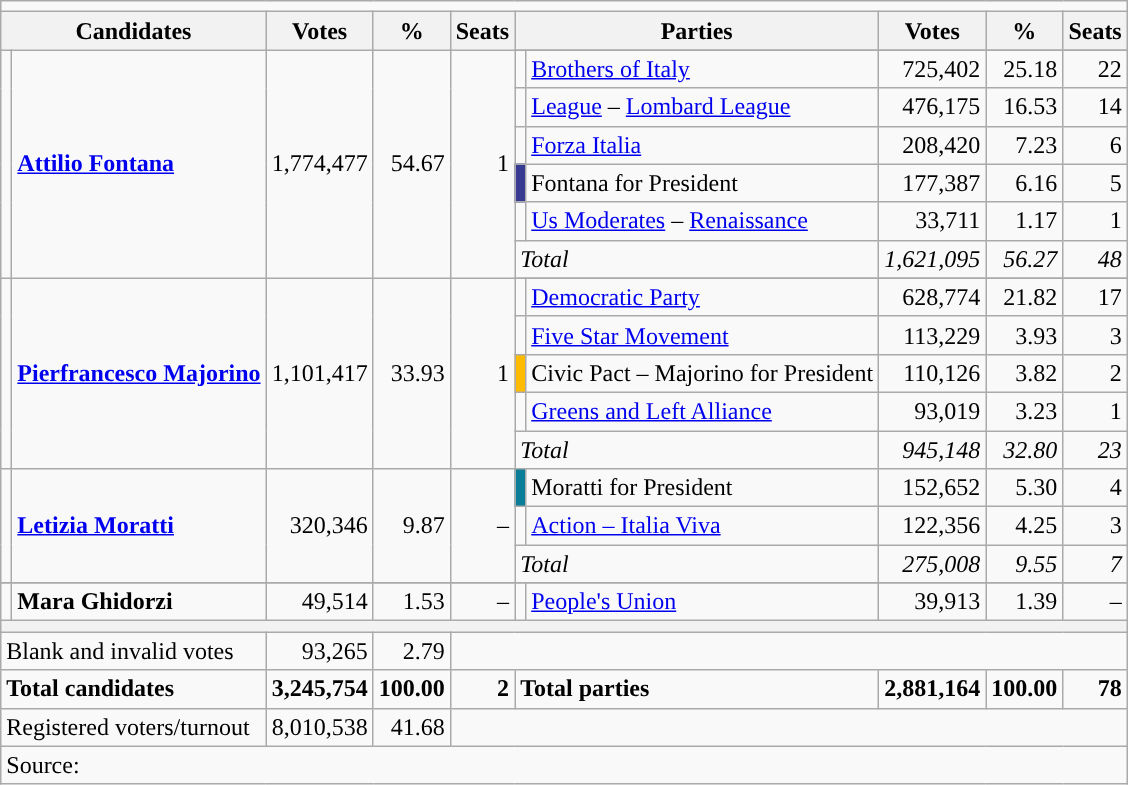<table class="wikitable">
<tr>
<td colspan=10></td>
</tr>
<tr>
<th colspan=2>Candidates</th>
<th>Votes</th>
<th>%</th>
<th>Seats</th>
<th colspan=2>Parties</th>
<th>Votes</th>
<th>%</th>
<th>Seats</th>
</tr>
<tr>
<td rowspan="7"></td>
<td rowspan="7"><strong><a href='#'>Attilio Fontana</a></strong></td>
<td rowspan="7" align=right>1,774,477</td>
<td rowspan="7" align=right>54.67</td>
<td rowspan="7" align=right>1</td>
</tr>
<tr>
<td></td>
<td><a href='#'>Brothers of Italy</a></td>
<td align=right>725,402</td>
<td align=right>25.18</td>
<td align=right>22</td>
</tr>
<tr>
<td></td>
<td><a href='#'>League</a> – <a href='#'>Lombard League</a></td>
<td align=right>476,175</td>
<td align=right>16.53</td>
<td align=right>14</td>
</tr>
<tr>
<td></td>
<td><a href='#'>Forza Italia</a></td>
<td align=right>208,420</td>
<td align=right>7.23</td>
<td align=right>6</td>
</tr>
<tr>
<td bgcolor="#363A91"></td>
<td>Fontana for President</td>
<td align=right>177,387</td>
<td align=right>6.16</td>
<td align=right>5</td>
</tr>
<tr>
<td></td>
<td style="text-align:left;"><a href='#'>Us Moderates</a> – <a href='#'>Renaissance</a></td>
<td align=right>33,711</td>
<td align=right>1.17</td>
<td align=right>1</td>
</tr>
<tr>
<td colspan=2><em>Total</em></td>
<td align=right><em>1,621,095</em></td>
<td align=right><em>56.27</em></td>
<td align=right><em>48</em></td>
</tr>
<tr>
<td rowspan=6></td>
<td rowspan=6><strong><a href='#'>Pierfrancesco Majorino</a></strong></td>
<td rowspan="6" align=right>1,101,417</td>
<td rowspan="6" align=right>33.93</td>
<td rowspan="6" align=right>1</td>
</tr>
<tr>
<td></td>
<td><a href='#'>Democratic Party</a></td>
<td align=right>628,774</td>
<td align=right>21.82</td>
<td align=right>17</td>
</tr>
<tr>
<td></td>
<td><a href='#'>Five Star Movement</a></td>
<td align=right>113,229</td>
<td align=right>3.93</td>
<td align=right>3</td>
</tr>
<tr>
<td bgcolor="#FEBB00"></td>
<td>Civic Pact – Majorino for President</td>
<td align=right>110,126</td>
<td align=right>3.82</td>
<td align=right>2</td>
</tr>
<tr>
<td></td>
<td><a href='#'>Greens and Left Alliance</a></td>
<td align=right>93,019</td>
<td align=right>3.23</td>
<td align=right>1</td>
</tr>
<tr>
<td colspan=2><em>Total</em></td>
<td align=right><em>945,148</em></td>
<td align=right><em>32.80</em></td>
<td align=right><em>23</em></td>
</tr>
<tr>
<td rowspan=3></td>
<td rowspan=3><strong><a href='#'>Letizia Moratti</a></strong></td>
<td rowspan="3" align=right>320,346</td>
<td rowspan="3" align=right>9.87</td>
<td rowspan="3" align=right>–</td>
<td bgcolor="#0A7D98"></td>
<td>Moratti for President</td>
<td align=right>152,652</td>
<td align=right>5.30</td>
<td align=right>4</td>
</tr>
<tr>
<td></td>
<td><a href='#'>Action – Italia Viva</a></td>
<td align=right>122,356</td>
<td align=right>4.25</td>
<td align=right>3</td>
</tr>
<tr>
<td colspan=2><em>Total</em></td>
<td align=right><em>275,008</em></td>
<td align=right><em>9.55</em></td>
<td align=right><em>7</em></td>
</tr>
<tr>
</tr>
<tr>
<td></td>
<td><strong>Mara Ghidorzi</strong></td>
<td align=right>49,514</td>
<td align=right>1.53</td>
<td align=right>–</td>
<td></td>
<td><a href='#'>People's Union</a></td>
<td align=right>39,913</td>
<td align=right>1.39</td>
<td align=right>–</td>
</tr>
<tr>
<th colspan=10></th>
</tr>
<tr>
<td colspan=2>Blank and invalid votes</td>
<td align=right>93,265</td>
<td align=right>2.79</td>
<td colspan=6></td>
</tr>
<tr>
<td colspan=2><strong>Total candidates</strong></td>
<td align=right><strong>3,245,754</strong></td>
<td align=right><strong>100.00</strong></td>
<td align=right><strong>2</strong></td>
<td colspan=2><strong>Total parties</strong></td>
<td align=right><strong>2,881,164</strong></td>
<td align=right><strong>100.00</strong></td>
<td align=right><strong>78</strong></td>
</tr>
<tr>
<td colspan=2>Registered voters/turnout</td>
<td align=right>8,010,538</td>
<td align=right>41.68</td>
<td colspan=6></td>
</tr>
<tr>
<td colspan=10>Source: </td>
</tr>
</table>
